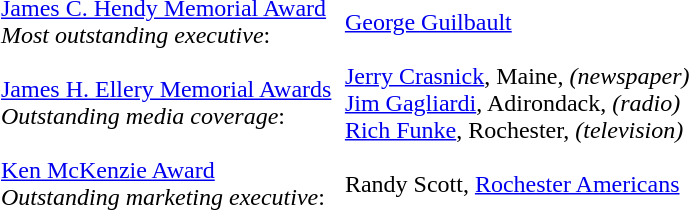<table cellpadding="3" cellspacing="3">
<tr>
<td><a href='#'>James C. Hendy Memorial Award</a><br><em>Most outstanding executive</em>:</td>
<td><a href='#'>George Guilbault</a></td>
</tr>
<tr>
<td><a href='#'>James H. Ellery Memorial Awards</a> <br><em>Outstanding media coverage</em>:</td>
<td><a href='#'>Jerry Crasnick</a>, Maine, <em>(newspaper)</em><br><a href='#'>Jim Gagliardi</a>, Adirondack, <em>(radio)</em><br><a href='#'>Rich Funke</a>, Rochester, <em>(television)</em></td>
</tr>
<tr>
<td><a href='#'>Ken McKenzie Award</a><br><em>Outstanding marketing executive</em>:</td>
<td>Randy Scott, <a href='#'>Rochester Americans</a></td>
</tr>
</table>
